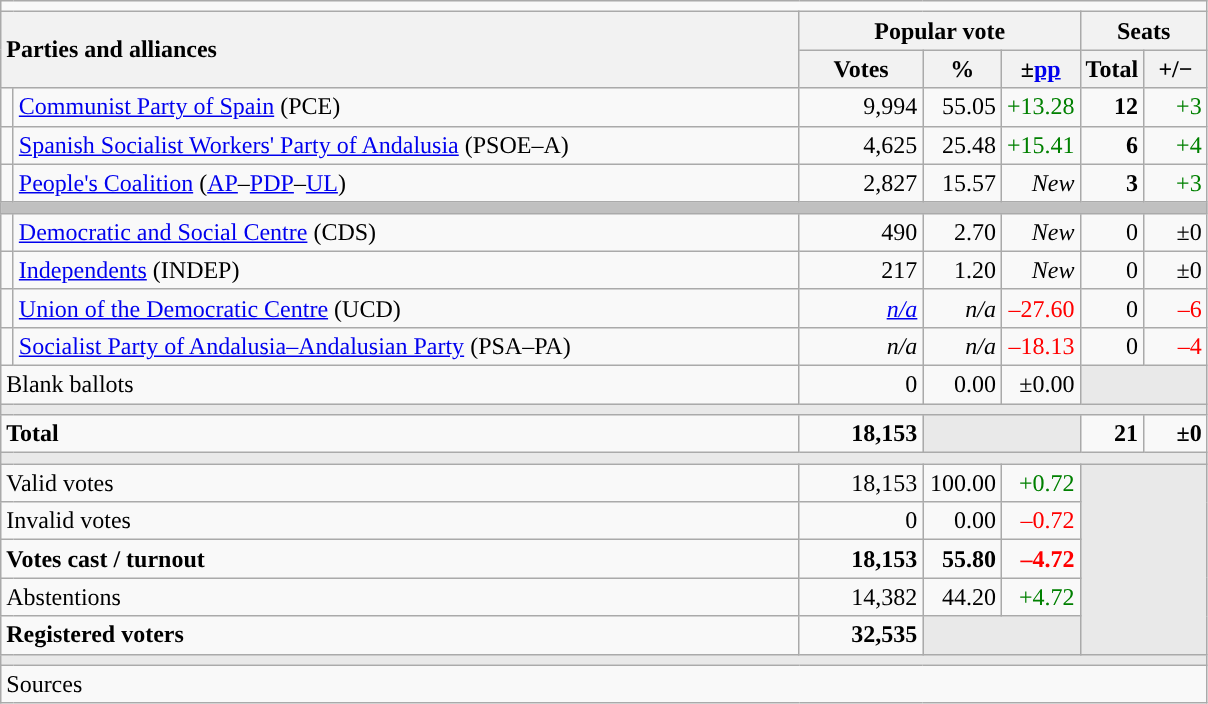<table class="wikitable" style="text-align:right;">
<tr>
<td colspan="7"></td>
</tr>
<tr>
<th style="text-align:left;" rowspan="2" colspan="2" width="525">Parties and alliances</th>
<th colspan="3">Popular vote</th>
<th colspan="2">Seats</th>
</tr>
<tr>
<th width="75">Votes</th>
<th width="45">%</th>
<th width="45">±<a href='#'>pp</a></th>
<th width="35">Total</th>
<th width="35">+/−</th>
</tr>
<tr>
<td width="1" style="color:inherit;background:"></td>
<td align="left"><a href='#'>Communist Party of Spain</a> (PCE)</td>
<td>9,994</td>
<td>55.05</td>
<td style="color:green;">+13.28</td>
<td><strong>12</strong></td>
<td style="color:green;">+3</td>
</tr>
<tr>
<td style="color:inherit;background:"></td>
<td align="left"><a href='#'>Spanish Socialist Workers' Party of Andalusia</a> (PSOE–A)</td>
<td>4,625</td>
<td>25.48</td>
<td style="color:green;">+15.41</td>
<td><strong>6</strong></td>
<td style="color:green;">+4</td>
</tr>
<tr>
<td style="color:inherit;background:"></td>
<td align="left"><a href='#'>People's Coalition</a> (<a href='#'>AP</a>–<a href='#'>PDP</a>–<a href='#'>UL</a>)</td>
<td>2,827</td>
<td>15.57</td>
<td><em>New</em></td>
<td><strong>3</strong></td>
<td style="color:green;">+3</td>
</tr>
<tr>
<td colspan="7" bgcolor="#C0C0C0"></td>
</tr>
<tr>
<td style="color:inherit;background:"></td>
<td align="left"><a href='#'>Democratic and Social Centre</a> (CDS)</td>
<td>490</td>
<td>2.70</td>
<td><em>New</em></td>
<td>0</td>
<td>±0</td>
</tr>
<tr>
<td style="color:inherit;background:"></td>
<td align="left"><a href='#'>Independents</a> (INDEP)</td>
<td>217</td>
<td>1.20</td>
<td><em>New</em></td>
<td>0</td>
<td>±0</td>
</tr>
<tr>
<td style="color:inherit;background:"></td>
<td align="left"><a href='#'>Union of the Democratic Centre</a> (UCD)</td>
<td><em><a href='#'>n/a</a></em></td>
<td><em>n/a</em></td>
<td style="color:red;">–27.60</td>
<td>0</td>
<td style="color:red;">–6</td>
</tr>
<tr>
<td style="color:inherit;background:"></td>
<td align="left"><a href='#'>Socialist Party of Andalusia–Andalusian Party</a> (PSA–PA)</td>
<td><em>n/a</em></td>
<td><em>n/a</em></td>
<td style="color:red;">–18.13</td>
<td>0</td>
<td style="color:red;">–4</td>
</tr>
<tr>
<td align="left" colspan="2">Blank ballots</td>
<td>0</td>
<td>0.00</td>
<td>±0.00</td>
<td bgcolor="#E9E9E9" colspan="2"></td>
</tr>
<tr>
<td colspan="7" bgcolor="#E9E9E9"></td>
</tr>
<tr style="font-weight:bold;">
<td align="left" colspan="2">Total</td>
<td>18,153</td>
<td bgcolor="#E9E9E9" colspan="2"></td>
<td>21</td>
<td>±0</td>
</tr>
<tr>
<td colspan="7" bgcolor="#E9E9E9"></td>
</tr>
<tr>
<td align="left" colspan="2">Valid votes</td>
<td>18,153</td>
<td>100.00</td>
<td style="color:green;">+0.72</td>
<td bgcolor="#E9E9E9" colspan="2" rowspan="5"></td>
</tr>
<tr>
<td align="left" colspan="2">Invalid votes</td>
<td>0</td>
<td>0.00</td>
<td style="color:red;">–0.72</td>
</tr>
<tr style="font-weight:bold;">
<td align="left" colspan="2">Votes cast / turnout</td>
<td>18,153</td>
<td>55.80</td>
<td style="color:red;">–4.72</td>
</tr>
<tr>
<td align="left" colspan="2">Abstentions</td>
<td>14,382</td>
<td>44.20</td>
<td style="color:green;">+4.72</td>
</tr>
<tr style="font-weight:bold;">
<td align="left" colspan="2">Registered voters</td>
<td>32,535</td>
<td bgcolor="#E9E9E9" colspan="2"></td>
</tr>
<tr>
<td colspan="7" bgcolor="#E9E9E9"></td>
</tr>
<tr>
<td align="left" colspan="7">Sources</td>
</tr>
</table>
